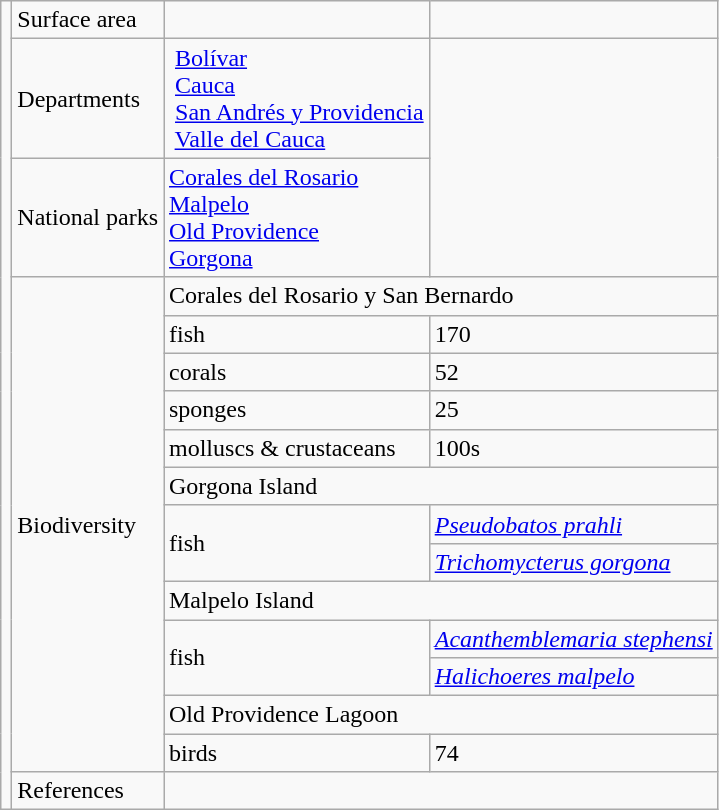<table class="wikitable sortable mw-collapsible">
<tr>
<td rowspan=17></td>
<td>Surface area</td>
<td></td>
<td></td>
</tr>
<tr>
<td>Departments</td>
<td> <a href='#'>Bolívar</a><br> <a href='#'>Cauca</a><br> <a href='#'>San Andrés y Providencia</a><br> <a href='#'>Valle del Cauca</a></td>
<td rowspan=2></td>
</tr>
<tr>
<td>National parks</td>
<td><a href='#'>Corales del Rosario</a><br><a href='#'>Malpelo</a><br><a href='#'>Old Providence</a><br><a href='#'>Gorgona</a></td>
</tr>
<tr>
<td rowspan=13>Biodiversity</td>
<td colspan=2>Corales del Rosario y San Bernardo</td>
</tr>
<tr>
<td>fish</td>
<td>170</td>
</tr>
<tr>
<td>corals</td>
<td>52</td>
</tr>
<tr>
<td>sponges</td>
<td>25</td>
</tr>
<tr>
<td>molluscs & crustaceans</td>
<td>100s</td>
</tr>
<tr>
<td colspan=2>Gorgona Island</td>
</tr>
<tr>
<td rowspan=2>fish</td>
<td><em><a href='#'>Pseudobatos prahli</a></em></td>
</tr>
<tr>
<td colspan=2><em><a href='#'>Trichomycterus gorgona</a></em></td>
</tr>
<tr>
<td colspan=2>Malpelo Island</td>
</tr>
<tr>
<td rowspan=2>fish</td>
<td><em><a href='#'>Acanthemblemaria stephensi</a></em></td>
</tr>
<tr>
<td colspan=2><em><a href='#'>Halichoeres malpelo</a></em></td>
</tr>
<tr>
<td colspan=2>Old Providence Lagoon</td>
</tr>
<tr>
<td>birds</td>
<td>74</td>
</tr>
<tr>
<td>References</td>
<td colspan=2></td>
</tr>
</table>
